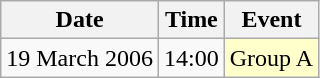<table class = "wikitable" style="text-align:center;">
<tr>
<th>Date</th>
<th>Time</th>
<th>Event</th>
</tr>
<tr>
<td>19 March 2006</td>
<td>14:00</td>
<td bgcolor=ffffcc>Group A</td>
</tr>
</table>
